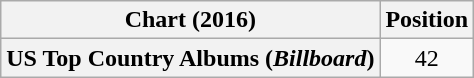<table class="wikitable plainrowheaders" style="text-align:center">
<tr>
<th scope="col">Chart (2016)</th>
<th scope="col">Position</th>
</tr>
<tr>
<th scope="row">US Top Country Albums (<em>Billboard</em>)</th>
<td>42</td>
</tr>
</table>
